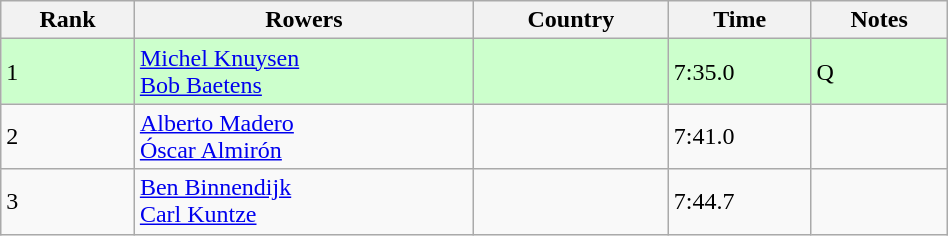<table class="wikitable" width=50%>
<tr>
<th>Rank</th>
<th>Rowers</th>
<th>Country</th>
<th>Time</th>
<th>Notes</th>
</tr>
<tr bgcolor=ccffcc>
<td>1</td>
<td><a href='#'>Michel Knuysen</a><br><a href='#'>Bob Baetens</a></td>
<td></td>
<td>7:35.0</td>
<td>Q</td>
</tr>
<tr>
<td>2</td>
<td><a href='#'>Alberto Madero</a><br><a href='#'>Óscar Almirón</a></td>
<td></td>
<td>7:41.0</td>
<td></td>
</tr>
<tr>
<td>3</td>
<td><a href='#'>Ben Binnendijk</a><br><a href='#'>Carl Kuntze</a></td>
<td></td>
<td>7:44.7</td>
<td></td>
</tr>
</table>
